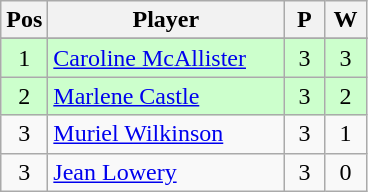<table class="wikitable">
<tr>
<th width=20>Pos</th>
<th width=150>Player</th>
<th width=20>P</th>
<th width=20>W</th>
</tr>
<tr>
</tr>
<tr align=center style="background: #ccffcc;">
<td>1</td>
<td align="left"> <a href='#'>Caroline McAllister</a></td>
<td>3</td>
<td>3</td>
</tr>
<tr align=center style="background: #ccffcc;">
<td>2</td>
<td align="left"> <a href='#'>Marlene Castle</a></td>
<td>3</td>
<td>2</td>
</tr>
<tr align=center>
<td>3</td>
<td align="left"> <a href='#'>Muriel Wilkinson</a></td>
<td>3</td>
<td>1</td>
</tr>
<tr align=center>
<td>3</td>
<td align="left"> <a href='#'>Jean Lowery</a></td>
<td>3</td>
<td>0</td>
</tr>
</table>
